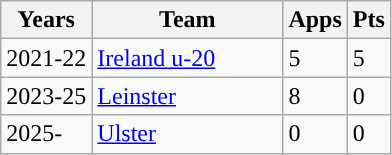<table class="wikitable" style="text-align:left;">
<tr>
<th>Years</th>
<th width=120px>Team</th>
<th>Apps</th>
<th>Pts</th>
</tr>
<tr>
<td>2021-22</td>
<td><a href='#'>Ireland u-20</a></td>
<td>5</td>
<td>5</td>
</tr>
<tr>
<td>2023-25</td>
<td><a href='#'>Leinster</a></td>
<td>8</td>
<td>0</td>
</tr>
<tr>
<td>2025-</td>
<td><a href='#'>Ulster</a></td>
<td>0</td>
<td>0</td>
</tr>
</table>
